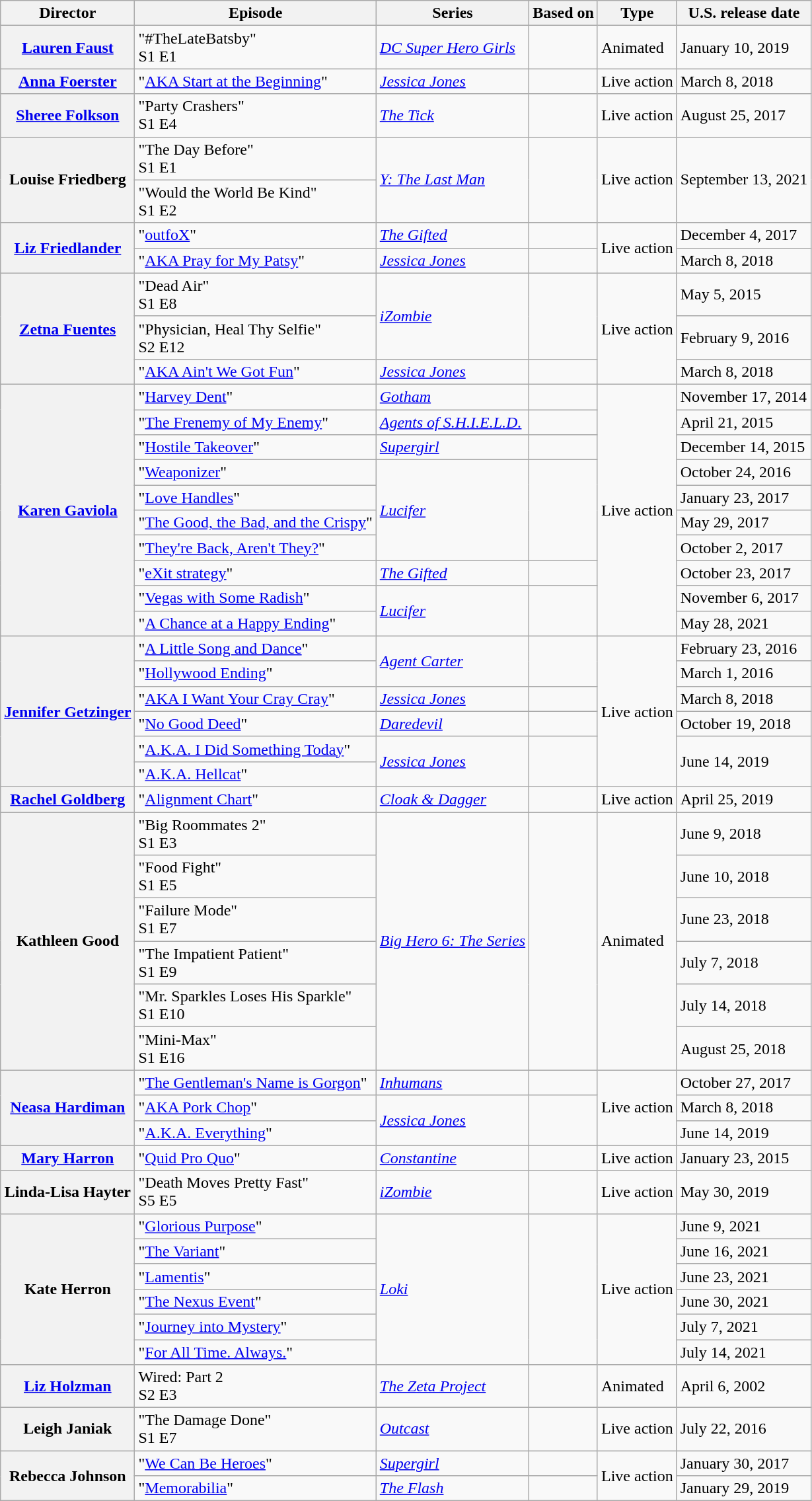<table class="wikitable plainrowheaders sortable">
<tr>
<th>Director</th>
<th>Episode</th>
<th>Series</th>
<th>Based on</th>
<th>Type</th>
<th>U.S. release date</th>
</tr>
<tr>
<th scope="row"><a href='#'>Lauren Faust</a></th>
<td>"#TheLateBatsby"<br>S1 E1</td>
<td><em><a href='#'>DC Super Hero Girls</a></em></td>
<td></td>
<td>Animated</td>
<td>January 10, 2019</td>
</tr>
<tr>
<th scope="row"><a href='#'>Anna Foerster</a></th>
<td>"<a href='#'>AKA Start at the Beginning</a>"</td>
<td><em><a href='#'>Jessica Jones</a></em></td>
<td></td>
<td>Live action</td>
<td>March 8, 2018</td>
</tr>
<tr>
<th scope="row"><a href='#'>Sheree Folkson</a></th>
<td>"Party Crashers"<br>S1 E4</td>
<td><em><a href='#'>The Tick</a></em></td>
<td></td>
<td>Live action</td>
<td>August 25, 2017</td>
</tr>
<tr>
<th scope="row" rowspan="2">Louise Friedberg</th>
<td>"The Day Before"<br>S1 E1</td>
<td rowspan="2"><em><a href='#'>Y: The Last Man</a></em></td>
<td rowspan="2"></td>
<td rowspan="2">Live action</td>
<td rowspan="2">September 13, 2021</td>
</tr>
<tr>
<td>"Would the World Be Kind"<br>S1 E2</td>
</tr>
<tr>
<th scope="row" rowspan="2"><a href='#'>Liz Friedlander</a></th>
<td>"<a href='#'>outfoX</a>"</td>
<td><em><a href='#'>The Gifted</a></em></td>
<td></td>
<td rowspan="2">Live action</td>
<td>December 4, 2017</td>
</tr>
<tr>
<td>"<a href='#'>AKA Pray for My Patsy</a>"</td>
<td><em><a href='#'>Jessica Jones</a></em></td>
<td></td>
<td>March 8, 2018</td>
</tr>
<tr>
<th scope="row" rowspan="3"><a href='#'>Zetna Fuentes</a></th>
<td>"Dead Air"<br>S1 E8</td>
<td rowspan="2"><em><a href='#'>iZombie</a></em></td>
<td rowspan="2"></td>
<td rowspan="3">Live action</td>
<td>May 5, 2015</td>
</tr>
<tr>
<td>"Physician, Heal Thy Selfie"<br>S2 E12</td>
<td>February 9, 2016</td>
</tr>
<tr>
<td>"<a href='#'>AKA Ain't We Got Fun</a>"</td>
<td><em><a href='#'>Jessica Jones</a></em></td>
<td></td>
<td>March 8, 2018</td>
</tr>
<tr>
<th scope="row" rowspan="10"><a href='#'>Karen Gaviola</a></th>
<td>"<a href='#'>Harvey Dent</a>"</td>
<td><em><a href='#'>Gotham</a></em></td>
<td></td>
<td rowspan="10">Live action</td>
<td>November 17, 2014</td>
</tr>
<tr>
<td>"<a href='#'>The Frenemy of My Enemy</a>"</td>
<td><em><a href='#'>Agents of S.H.I.E.L.D.</a></em></td>
<td></td>
<td>April 21, 2015</td>
</tr>
<tr>
<td>"<a href='#'>Hostile Takeover</a>"</td>
<td><em><a href='#'>Supergirl</a></em></td>
<td></td>
<td>December 14, 2015</td>
</tr>
<tr>
<td>"<a href='#'>Weaponizer</a>"</td>
<td rowspan="4"><em><a href='#'>Lucifer</a></em></td>
<td rowspan="4"></td>
<td>October 24, 2016</td>
</tr>
<tr>
<td>"<a href='#'>Love Handles</a>"</td>
<td>January 23, 2017</td>
</tr>
<tr>
<td>"<a href='#'>The Good, the Bad, and the Crispy</a>"</td>
<td>May 29, 2017</td>
</tr>
<tr>
<td>"<a href='#'>They're Back, Aren't They?</a>"</td>
<td>October 2, 2017</td>
</tr>
<tr>
<td>"<a href='#'>eXit strategy</a>"</td>
<td><em><a href='#'>The Gifted</a></em></td>
<td></td>
<td>October 23, 2017</td>
</tr>
<tr>
<td>"<a href='#'>Vegas with Some Radish</a>"</td>
<td rowspan="2"><em><a href='#'>Lucifer</a></em></td>
<td rowspan="2"></td>
<td>November 6, 2017</td>
</tr>
<tr>
<td>"<a href='#'>A Chance at a Happy Ending</a>"</td>
<td>May 28, 2021</td>
</tr>
<tr>
<th scope="row" rowspan="6"><a href='#'>Jennifer Getzinger</a></th>
<td>"<a href='#'>A Little Song and Dance</a>"</td>
<td rowspan="2"><em><a href='#'>Agent Carter</a></em></td>
<td rowspan="2"></td>
<td rowspan="6">Live action</td>
<td>February 23, 2016</td>
</tr>
<tr>
<td>"<a href='#'>Hollywood Ending</a>"</td>
<td>March 1, 2016</td>
</tr>
<tr>
<td>"<a href='#'>AKA I Want Your Cray Cray</a>"</td>
<td><em><a href='#'>Jessica Jones</a></em></td>
<td></td>
<td>March 8, 2018</td>
</tr>
<tr>
<td>"<a href='#'>No Good Deed</a>"</td>
<td><em><a href='#'>Daredevil</a></em></td>
<td></td>
<td>October 19, 2018</td>
</tr>
<tr>
<td>"<a href='#'>A.K.A. I Did Something Today</a>"</td>
<td rowspan="2"><em><a href='#'>Jessica Jones</a></em></td>
<td rowspan="2"></td>
<td rowspan="2">June 14, 2019</td>
</tr>
<tr>
<td>"<a href='#'>A.K.A. Hellcat</a>"</td>
</tr>
<tr>
<th scope="row"><a href='#'>Rachel Goldberg</a></th>
<td>"<a href='#'>Alignment Chart</a>"</td>
<td><em><a href='#'>Cloak & Dagger</a></em></td>
<td></td>
<td>Live action</td>
<td>April 25, 2019</td>
</tr>
<tr>
<th scope="row" rowspan="6">Kathleen Good</th>
<td>"Big Roommates 2"<br>S1 E3</td>
<td rowspan="6"><em><a href='#'>Big Hero 6: The Series</a></em></td>
<td rowspan="6"></td>
<td rowspan="6">Animated</td>
<td>June 9, 2018</td>
</tr>
<tr>
<td>"Food Fight"<br>S1 E5</td>
<td>June 10, 2018</td>
</tr>
<tr>
<td>"Failure Mode"<br>S1 E7</td>
<td>June 23, 2018</td>
</tr>
<tr>
<td>"The Impatient Patient"<br>S1 E9</td>
<td>July 7, 2018</td>
</tr>
<tr>
<td>"Mr. Sparkles Loses His Sparkle"<br>S1 E10</td>
<td>July 14, 2018</td>
</tr>
<tr>
<td>"Mini-Max"<br>S1 E16</td>
<td>August 25, 2018</td>
</tr>
<tr>
<th scope="row" rowspan="3"><a href='#'>Neasa Hardiman</a></th>
<td>"<a href='#'>The Gentleman's Name is Gorgon</a>"</td>
<td><em><a href='#'>Inhumans</a></em></td>
<td></td>
<td rowspan="3">Live action</td>
<td>October 27, 2017</td>
</tr>
<tr>
<td>"<a href='#'>AKA Pork Chop</a>"</td>
<td rowspan="2"><em><a href='#'>Jessica Jones</a></em></td>
<td rowspan="2"></td>
<td>March 8, 2018</td>
</tr>
<tr>
<td>"<a href='#'>A.K.A. Everything</a>"</td>
<td>June 14, 2019</td>
</tr>
<tr>
<th scope="row"><a href='#'>Mary Harron</a></th>
<td>"<a href='#'>Quid Pro Quo</a>"</td>
<td><em><a href='#'>Constantine</a></em></td>
<td></td>
<td>Live action</td>
<td>January 23, 2015</td>
</tr>
<tr>
<th scope="row">Linda-Lisa Hayter</th>
<td>"Death Moves Pretty Fast"<br>S5 E5</td>
<td><em><a href='#'>iZombie</a></em></td>
<td></td>
<td>Live action</td>
<td>May 30, 2019</td>
</tr>
<tr>
<th scope="row" rowspan="6">Kate Herron</th>
<td>"<a href='#'>Glorious Purpose</a>"</td>
<td rowspan="6"><em><a href='#'>Loki</a></em></td>
<td rowspan="6"></td>
<td rowspan="6">Live action</td>
<td>June 9, 2021</td>
</tr>
<tr>
<td>"<a href='#'>The Variant</a>"</td>
<td>June 16, 2021</td>
</tr>
<tr>
<td>"<a href='#'>Lamentis</a>"</td>
<td>June 23, 2021</td>
</tr>
<tr>
<td>"<a href='#'>The Nexus Event</a>"</td>
<td>June 30, 2021</td>
</tr>
<tr>
<td>"<a href='#'>Journey into Mystery</a>"</td>
<td>July 7, 2021</td>
</tr>
<tr>
<td>"<a href='#'>For All Time. Always.</a>"</td>
<td>July 14, 2021</td>
</tr>
<tr>
<th scope="row"><a href='#'>Liz Holzman</a></th>
<td>Wired: Part 2<br>S2 E3</td>
<td><em><a href='#'>The Zeta Project</a></em></td>
<td></td>
<td>Animated</td>
<td>April 6, 2002</td>
</tr>
<tr>
<th scope="row">Leigh Janiak</th>
<td>"The Damage Done"<br>S1 E7</td>
<td><em><a href='#'>Outcast</a></em></td>
<td></td>
<td>Live action</td>
<td>July 22, 2016</td>
</tr>
<tr>
<th scope="row" rowspan="2">Rebecca Johnson</th>
<td>"<a href='#'>We Can Be Heroes</a>"</td>
<td><em><a href='#'>Supergirl</a></em></td>
<td></td>
<td rowspan="2">Live action</td>
<td>January 30, 2017</td>
</tr>
<tr>
<td>"<a href='#'>Memorabilia</a>"</td>
<td><em><a href='#'>The Flash</a></em></td>
<td></td>
<td>January 29, 2019</td>
</tr>
</table>
